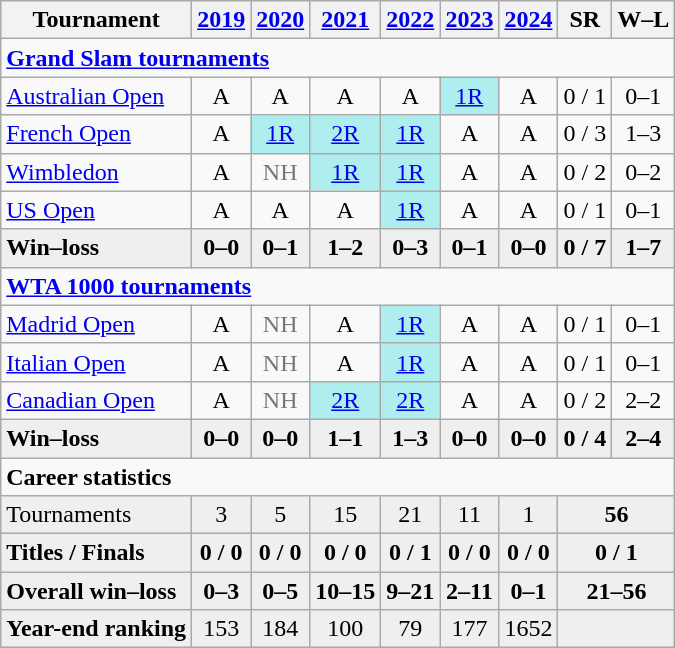<table class=wikitable style=text-align:center>
<tr>
<th>Tournament</th>
<th><a href='#'>2019</a></th>
<th><a href='#'>2020</a></th>
<th><a href='#'>2021</a></th>
<th><a href='#'>2022</a></th>
<th><a href='#'>2023</a></th>
<th><a href='#'>2024</a></th>
<th>SR</th>
<th>W–L</th>
</tr>
<tr>
<td colspan=9 align=left><strong><a href='#'>Grand Slam tournaments</a></strong></td>
</tr>
<tr>
<td align=left><a href='#'>Australian Open</a></td>
<td>A</td>
<td>A</td>
<td>A</td>
<td>A</td>
<td bgcolor=afeeee><a href='#'>1R</a></td>
<td>A</td>
<td>0 / 1</td>
<td>0–1</td>
</tr>
<tr>
<td align=left><a href='#'>French Open</a></td>
<td>A</td>
<td bgcolor=afeeee><a href='#'>1R</a></td>
<td bgcolor=afeeee><a href='#'>2R</a></td>
<td bgcolor=afeeee><a href='#'>1R</a></td>
<td>A</td>
<td>A</td>
<td>0 / 3</td>
<td>1–3</td>
</tr>
<tr>
<td align=left><a href='#'>Wimbledon</a></td>
<td>A</td>
<td style=color:#767676>NH</td>
<td bgcolor=afeeee><a href='#'>1R</a></td>
<td bgcolor=afeeee><a href='#'>1R</a></td>
<td>A</td>
<td>A</td>
<td>0 / 2</td>
<td>0–2</td>
</tr>
<tr>
<td align=left><a href='#'>US Open</a></td>
<td>A</td>
<td>A</td>
<td>A</td>
<td bgcolor=afeeee><a href='#'>1R</a></td>
<td>A</td>
<td>A</td>
<td>0 / 1</td>
<td>0–1</td>
</tr>
<tr style=font-weight:bold;background:#efefef>
<td style=text-align:left>Win–loss</td>
<td>0–0</td>
<td>0–1</td>
<td>1–2</td>
<td>0–3</td>
<td>0–1</td>
<td>0–0</td>
<td>0 / 7</td>
<td>1–7</td>
</tr>
<tr>
<td colspan=9 align=left><strong><a href='#'>WTA 1000 tournaments</a></strong></td>
</tr>
<tr>
<td align=left><a href='#'>Madrid Open</a></td>
<td>A</td>
<td style=color:#767676>NH</td>
<td>A</td>
<td bgcolor=afeeee><a href='#'>1R</a></td>
<td>A</td>
<td>A</td>
<td>0 / 1</td>
<td>0–1</td>
</tr>
<tr>
<td align=left><a href='#'>Italian Open</a></td>
<td>A</td>
<td style=color:#767676>NH</td>
<td>A</td>
<td bgcolor=afeeee><a href='#'>1R</a></td>
<td>A</td>
<td>A</td>
<td>0 / 1</td>
<td>0–1</td>
</tr>
<tr>
<td align=left><a href='#'>Canadian Open</a></td>
<td>A</td>
<td style=color:#767676>NH</td>
<td bgcolor=afeeee><a href='#'>2R</a></td>
<td bgcolor=afeeee><a href='#'>2R</a></td>
<td>A</td>
<td>A</td>
<td>0 / 2</td>
<td>2–2</td>
</tr>
<tr style=font-weight:bold;background:#efefef>
<td style=text-align:left>Win–loss</td>
<td>0–0</td>
<td>0–0</td>
<td>1–1</td>
<td>1–3</td>
<td>0–0</td>
<td>0–0</td>
<td>0 / 4</td>
<td>2–4</td>
</tr>
<tr>
<td colspan=9 align=left><strong>Career statistics</strong></td>
</tr>
<tr bgcolor=efefef>
<td align=left>Tournaments</td>
<td>3</td>
<td>5</td>
<td>15</td>
<td>21</td>
<td>11</td>
<td>1</td>
<td colspan=2><strong>56</strong></td>
</tr>
<tr style=font-weight:bold;background:#efefef>
<td style=text-align:left>Titles / Finals</td>
<td>0 / 0</td>
<td>0 / 0</td>
<td>0 / 0</td>
<td>0 / 1</td>
<td>0 / 0</td>
<td>0 / 0</td>
<td colspan=2>0 / 1</td>
</tr>
<tr style=font-weight:bold;background:#efefef>
<td style=text-align:left>Overall win–loss</td>
<td>0–3</td>
<td>0–5</td>
<td>10–15</td>
<td>9–21</td>
<td>2–11</td>
<td>0–1</td>
<td colspan=2>21–56</td>
</tr>
<tr bgcolor=efefef>
<td align=left><strong>Year-end ranking</strong></td>
<td>153</td>
<td>184</td>
<td>100</td>
<td>79</td>
<td>177</td>
<td>1652</td>
<td colspan=2><strong></strong></td>
</tr>
</table>
